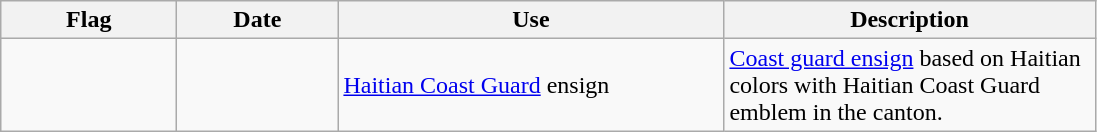<table class="wikitable">
<tr>
<th width="110">Flag</th>
<th width="100">Date</th>
<th width="250">Use</th>
<th width="240">Description</th>
</tr>
<tr>
<td></td>
<td></td>
<td><a href='#'>Haitian Coast Guard</a> ensign</td>
<td><a href='#'>Coast guard ensign</a> based on Haitian colors with Haitian Coast Guard emblem in the canton.</td>
</tr>
</table>
